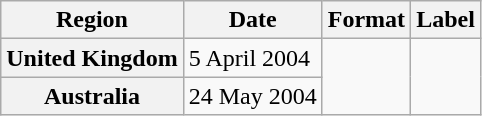<table class="wikitable plainrowheaders">
<tr>
<th scope="col">Region</th>
<th scope="col">Date</th>
<th scope="col">Format</th>
<th scope="col">Label</th>
</tr>
<tr>
<th scope="row">United Kingdom</th>
<td>5 April 2004</td>
<td rowspan="2"></td>
<td rowspan="2"></td>
</tr>
<tr>
<th scope="row">Australia</th>
<td>24 May 2004</td>
</tr>
</table>
